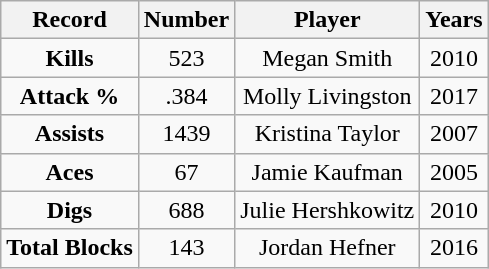<table class="wikitable">
<tr>
<th>Record</th>
<th>Number</th>
<th>Player</th>
<th>Years</th>
</tr>
<tr style="text-align:center;">
<td><strong>Kills</strong></td>
<td>523</td>
<td>Megan Smith</td>
<td>2010</td>
</tr>
<tr style="text-align:center;">
<td><strong>Attack %</strong></td>
<td>.384</td>
<td>Molly Livingston</td>
<td>2017</td>
</tr>
<tr style="text-align:center;">
<td><strong>Assists</strong></td>
<td>1439</td>
<td>Kristina Taylor</td>
<td>2007</td>
</tr>
<tr style="text-align:center;">
<td><strong>Aces</strong></td>
<td>67</td>
<td>Jamie Kaufman</td>
<td>2005</td>
</tr>
<tr style="text-align:center;">
<td><strong>Digs</strong></td>
<td>688</td>
<td>Julie Hershkowitz</td>
<td>2010</td>
</tr>
<tr style="text-align:center;">
<td><strong>Total Blocks</strong></td>
<td>143</td>
<td>Jordan Hefner</td>
<td>2016</td>
</tr>
</table>
